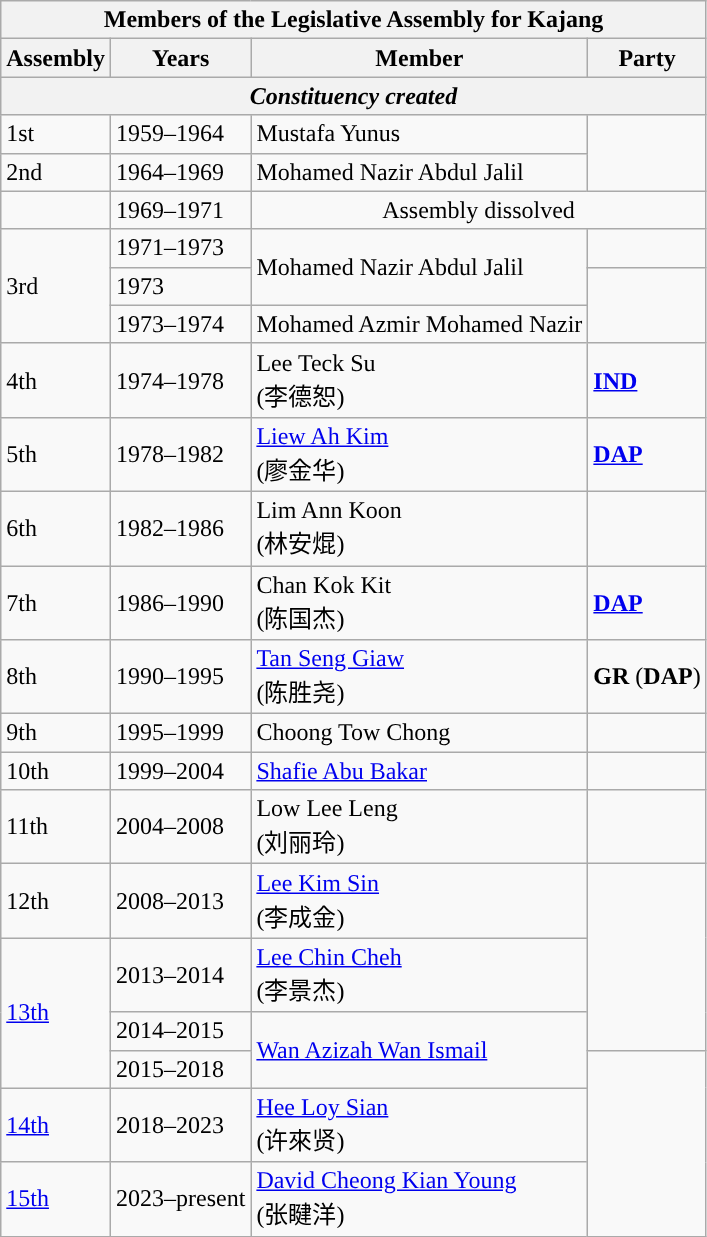<table class=wikitable>
<tr>
<th colspan=4>Members of the Legislative Assembly for Kajang</th>
</tr>
<tr>
<th>Assembly</th>
<th>Years</th>
<th>Member</th>
<th>Party</th>
</tr>
<tr>
<th colspan=4 align=center><em>Constituency created</em></th>
</tr>
<tr>
<td>1st</td>
<td>1959–1964</td>
<td>Mustafa Yunus</td>
<td rowspan=2></td>
</tr>
<tr>
<td>2nd</td>
<td>1964–1969</td>
<td>Mohamed Nazir Abdul Jalil</td>
</tr>
<tr>
<td></td>
<td>1969–1971</td>
<td colspan=2 align=center>Assembly dissolved</td>
</tr>
<tr>
<td rowspan=3>3rd</td>
<td>1971–1973</td>
<td rowspan=2>Mohamed Nazir Abdul Jalil</td>
<td></td>
</tr>
<tr>
<td>1973</td>
<td rowspan=2></td>
</tr>
<tr>
<td>1973–1974</td>
<td>Mohamed Azmir Mohamed Nazir</td>
</tr>
<tr>
<td>4th</td>
<td>1974–1978</td>
<td>Lee Teck Su <br> (李德恕)</td>
<td bgcolor=><strong><a href='#'>IND</a></strong></td>
</tr>
<tr>
<td>5th</td>
<td>1978–1982</td>
<td><a href='#'>Liew Ah Kim</a> <br> (廖金华)</td>
<td><strong><a href='#'>DAP</a></strong></td>
</tr>
<tr>
<td>6th</td>
<td>1982–1986</td>
<td>Lim Ann Koon <br> (林安焜)</td>
<td></td>
</tr>
<tr>
<td>7th</td>
<td>1986–1990</td>
<td>Chan Kok Kit <br> (陈国杰)</td>
<td><strong><a href='#'>DAP</a></strong></td>
</tr>
<tr>
<td>8th</td>
<td>1990–1995</td>
<td><a href='#'>Tan Seng Giaw</a> <br> (陈胜尧)</td>
<td><strong>GR</strong> (<strong>DAP</strong>)</td>
</tr>
<tr>
<td>9th</td>
<td>1995–1999</td>
<td>Choong Tow Chong</td>
<td></td>
</tr>
<tr>
<td>10th</td>
<td>1999–2004</td>
<td><a href='#'>Shafie Abu Bakar</a></td>
<td></td>
</tr>
<tr>
<td>11th</td>
<td>2004–2008</td>
<td>Low Lee Leng <br> (刘丽玲)</td>
<td></td>
</tr>
<tr>
<td>12th</td>
<td>2008–2013</td>
<td><a href='#'>Lee Kim Sin</a> <br> (李成金)</td>
<td rowspan="3"></td>
</tr>
<tr>
<td rowspan=3><a href='#'>13th</a></td>
<td>2013–2014</td>
<td><a href='#'>Lee Chin Cheh</a> <br> (李景杰)</td>
</tr>
<tr>
<td>2014–2015</td>
<td rowspan=2><a href='#'>Wan Azizah Wan Ismail</a></td>
</tr>
<tr>
<td>2015–2018</td>
<td rowspan=3></td>
</tr>
<tr>
<td><a href='#'>14th</a></td>
<td>2018–2023</td>
<td><a href='#'>Hee Loy Sian</a> <br> (许來贤)</td>
</tr>
<tr>
<td><a href='#'>15th</a></td>
<td>2023–present</td>
<td><a href='#'>David Cheong Kian Young</a> <br> (张睷洋)</td>
</tr>
</table>
